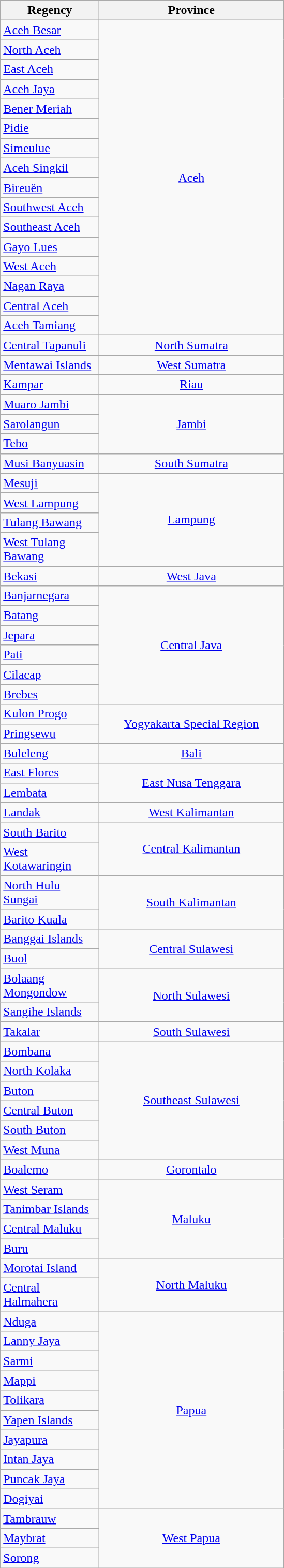<table class="wikitable sortable" style="text-align:center">
<tr style="text-align:center">
<th style="width:120px;">Regency</th>
<th style="width:230px;">Province</th>
</tr>
<tr>
<td style="text-align:left"><a href='#'>Aceh Besar</a></td>
<td rowspan=16><a href='#'>Aceh</a></td>
</tr>
<tr>
<td style="text-align:left"><a href='#'>North Aceh</a></td>
</tr>
<tr>
<td style="text-align:left"><a href='#'>East Aceh</a></td>
</tr>
<tr>
<td style="text-align:left"><a href='#'>Aceh Jaya</a></td>
</tr>
<tr>
<td style="text-align:left"><a href='#'>Bener Meriah</a></td>
</tr>
<tr>
<td style="text-align:left"><a href='#'>Pidie</a></td>
</tr>
<tr>
<td style="text-align:left"><a href='#'>Simeulue</a></td>
</tr>
<tr>
<td style="text-align:left"><a href='#'>Aceh Singkil</a></td>
</tr>
<tr>
<td style="text-align:left"><a href='#'>Bireuën</a></td>
</tr>
<tr>
<td style="text-align:left"><a href='#'>Southwest Aceh</a></td>
</tr>
<tr>
<td style="text-align:left"><a href='#'>Southeast Aceh</a></td>
</tr>
<tr>
<td style="text-align:left"><a href='#'>Gayo Lues</a></td>
</tr>
<tr>
<td style="text-align:left"><a href='#'>West Aceh</a></td>
</tr>
<tr>
<td style="text-align:left"><a href='#'>Nagan Raya</a></td>
</tr>
<tr>
<td style="text-align:left"><a href='#'>Central Aceh</a></td>
</tr>
<tr>
<td style="text-align:left"><a href='#'>Aceh Tamiang</a></td>
</tr>
<tr>
<td style="text-align:left"><a href='#'>Central Tapanuli</a></td>
<td><a href='#'>North Sumatra</a></td>
</tr>
<tr>
<td style="text-align:left"><a href='#'>Mentawai Islands</a></td>
<td><a href='#'>West Sumatra</a></td>
</tr>
<tr>
<td style="text-align:left"><a href='#'>Kampar</a></td>
<td><a href='#'>Riau</a></td>
</tr>
<tr>
<td style="text-align:left"><a href='#'>Muaro Jambi</a></td>
<td rowspan=3><a href='#'>Jambi</a></td>
</tr>
<tr>
<td style="text-align:left"><a href='#'>Sarolangun</a></td>
</tr>
<tr>
<td style="text-align:left"><a href='#'>Tebo</a></td>
</tr>
<tr>
<td style="text-align:left"><a href='#'>Musi Banyuasin</a></td>
<td><a href='#'>South Sumatra</a></td>
</tr>
<tr>
<td style="text-align:left"><a href='#'>Mesuji</a></td>
<td rowspan=4><a href='#'>Lampung</a></td>
</tr>
<tr>
<td style="text-align:left"><a href='#'>West Lampung</a></td>
</tr>
<tr>
<td style="text-align:left"><a href='#'>Tulang Bawang</a></td>
</tr>
<tr>
<td style="text-align:left"><a href='#'>West Tulang Bawang</a></td>
</tr>
<tr>
<td style="text-align:left"><a href='#'>Bekasi</a></td>
<td><a href='#'>West Java</a></td>
</tr>
<tr>
<td style="text-align:left"><a href='#'>Banjarnegara</a></td>
<td rowspan=6><a href='#'>Central Java</a></td>
</tr>
<tr>
<td style="text-align:left"><a href='#'>Batang</a></td>
</tr>
<tr>
<td style="text-align:left"><a href='#'>Jepara</a></td>
</tr>
<tr>
<td style="text-align:left"><a href='#'>Pati</a></td>
</tr>
<tr>
<td style="text-align:left"><a href='#'>Cilacap</a></td>
</tr>
<tr>
<td style="text-align:left"><a href='#'>Brebes</a></td>
</tr>
<tr>
<td style="text-align:left"><a href='#'>Kulon Progo</a></td>
<td rowspan=2><a href='#'>Yogyakarta Special Region</a></td>
</tr>
<tr>
<td style="text-align:left"><a href='#'>Pringsewu</a></td>
</tr>
<tr>
<td style="text-align:left"><a href='#'>Buleleng</a></td>
<td><a href='#'>Bali</a></td>
</tr>
<tr>
<td style="text-align:left"><a href='#'>East Flores</a></td>
<td rowspan=2><a href='#'>East Nusa Tenggara</a></td>
</tr>
<tr>
<td style="text-align:left"><a href='#'>Lembata</a></td>
</tr>
<tr>
<td style="text-align:left"><a href='#'>Landak</a></td>
<td><a href='#'>West Kalimantan</a></td>
</tr>
<tr>
<td style="text-align:left"><a href='#'>South Barito</a></td>
<td rowspan=2><a href='#'>Central Kalimantan</a></td>
</tr>
<tr>
<td style="text-align:left"><a href='#'>West Kotawaringin</a></td>
</tr>
<tr>
<td style="text-align:left"><a href='#'>North Hulu Sungai</a></td>
<td rowspan=2><a href='#'>South Kalimantan</a></td>
</tr>
<tr>
<td style="text-align:left"><a href='#'>Barito Kuala</a></td>
</tr>
<tr>
<td style="text-align:left"><a href='#'>Banggai Islands</a></td>
<td rowspan=2><a href='#'>Central Sulawesi</a></td>
</tr>
<tr>
<td style="text-align:left"><a href='#'>Buol</a></td>
</tr>
<tr>
<td style="text-align:left"><a href='#'>Bolaang Mongondow</a></td>
<td rowspan=2><a href='#'>North Sulawesi</a></td>
</tr>
<tr>
<td style="text-align:left"><a href='#'>Sangihe Islands</a></td>
</tr>
<tr>
<td style="text-align:left"><a href='#'>Takalar</a></td>
<td><a href='#'>South Sulawesi</a></td>
</tr>
<tr>
<td style="text-align:left"><a href='#'>Bombana</a></td>
<td rowspan=6><a href='#'>Southeast Sulawesi</a></td>
</tr>
<tr>
<td style="text-align:left"><a href='#'>North Kolaka</a></td>
</tr>
<tr>
<td style="text-align:left"><a href='#'>Buton</a></td>
</tr>
<tr>
<td style="text-align:left"><a href='#'>Central Buton</a></td>
</tr>
<tr>
<td style="text-align:left"><a href='#'>South Buton</a></td>
</tr>
<tr>
<td style="text-align:left"><a href='#'>West Muna</a></td>
</tr>
<tr>
<td style="text-align:left"><a href='#'>Boalemo</a></td>
<td><a href='#'>Gorontalo</a></td>
</tr>
<tr>
<td style="text-align:left"><a href='#'>West Seram</a></td>
<td rowspan=4><a href='#'>Maluku</a></td>
</tr>
<tr>
<td style="text-align:left"><a href='#'>Tanimbar Islands</a></td>
</tr>
<tr>
<td style="text-align:left"><a href='#'>Central Maluku</a></td>
</tr>
<tr>
<td style="text-align:left"><a href='#'>Buru</a></td>
</tr>
<tr>
<td style="text-align:left"><a href='#'>Morotai Island</a></td>
<td rowspan=2><a href='#'>North Maluku</a></td>
</tr>
<tr>
<td style="text-align:left"><a href='#'>Central Halmahera</a></td>
</tr>
<tr>
<td style="text-align:left"><a href='#'>Nduga</a></td>
<td rowspan=10><a href='#'>Papua</a></td>
</tr>
<tr>
<td style="text-align:left"><a href='#'>Lanny Jaya</a></td>
</tr>
<tr>
<td style="text-align:left"><a href='#'>Sarmi</a></td>
</tr>
<tr>
<td style="text-align:left"><a href='#'>Mappi</a></td>
</tr>
<tr>
<td style="text-align:left"><a href='#'>Tolikara</a></td>
</tr>
<tr>
<td style="text-align:left"><a href='#'>Yapen Islands</a></td>
</tr>
<tr>
<td style="text-align:left"><a href='#'>Jayapura</a></td>
</tr>
<tr>
<td style="text-align:left"><a href='#'>Intan Jaya</a></td>
</tr>
<tr>
<td style="text-align:left"><a href='#'>Puncak Jaya</a></td>
</tr>
<tr>
<td style="text-align:left"><a href='#'>Dogiyai</a></td>
</tr>
<tr>
<td style="text-align:left"><a href='#'>Tambrauw</a></td>
<td rowspan=3><a href='#'>West Papua</a></td>
</tr>
<tr>
<td style="text-align:left"><a href='#'>Maybrat</a></td>
</tr>
<tr>
<td style="text-align:left"><a href='#'>Sorong</a></td>
</tr>
</table>
